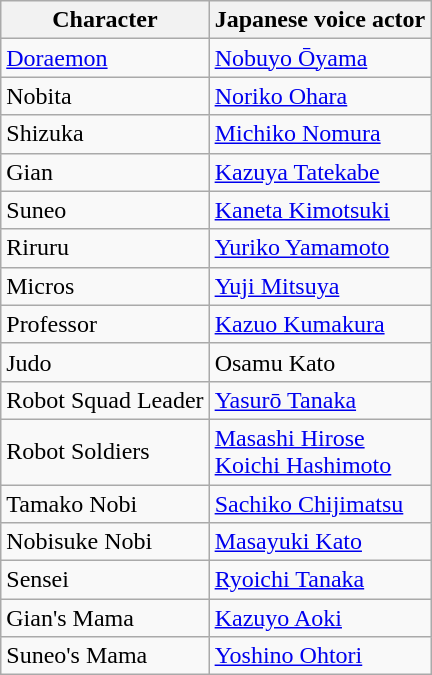<table class="wikitable">
<tr>
<th>Character</th>
<th>Japanese voice actor</th>
</tr>
<tr>
<td><a href='#'>Doraemon</a></td>
<td><a href='#'>Nobuyo Ōyama</a></td>
</tr>
<tr>
<td>Nobita</td>
<td><a href='#'>Noriko Ohara</a></td>
</tr>
<tr>
<td>Shizuka</td>
<td><a href='#'>Michiko Nomura</a></td>
</tr>
<tr>
<td>Gian</td>
<td><a href='#'>Kazuya Tatekabe</a></td>
</tr>
<tr>
<td>Suneo</td>
<td><a href='#'>Kaneta Kimotsuki</a></td>
</tr>
<tr>
<td>Riruru</td>
<td><a href='#'>Yuriko Yamamoto</a></td>
</tr>
<tr>
<td>Micros</td>
<td><a href='#'>Yuji Mitsuya</a></td>
</tr>
<tr>
<td>Professor</td>
<td><a href='#'>Kazuo Kumakura</a></td>
</tr>
<tr>
<td>Judo</td>
<td>Osamu Kato</td>
</tr>
<tr>
<td>Robot Squad Leader</td>
<td><a href='#'>Yasurō Tanaka</a></td>
</tr>
<tr>
<td>Robot Soldiers</td>
<td><a href='#'>Masashi Hirose</a><br><a href='#'>Koichi Hashimoto</a></td>
</tr>
<tr>
<td>Tamako Nobi</td>
<td><a href='#'>Sachiko Chijimatsu</a></td>
</tr>
<tr>
<td>Nobisuke Nobi</td>
<td><a href='#'>Masayuki Kato</a></td>
</tr>
<tr>
<td>Sensei</td>
<td><a href='#'>Ryoichi Tanaka</a></td>
</tr>
<tr>
<td>Gian's Mama</td>
<td><a href='#'>Kazuyo Aoki</a></td>
</tr>
<tr>
<td>Suneo's Mama</td>
<td><a href='#'>Yoshino Ohtori</a></td>
</tr>
</table>
